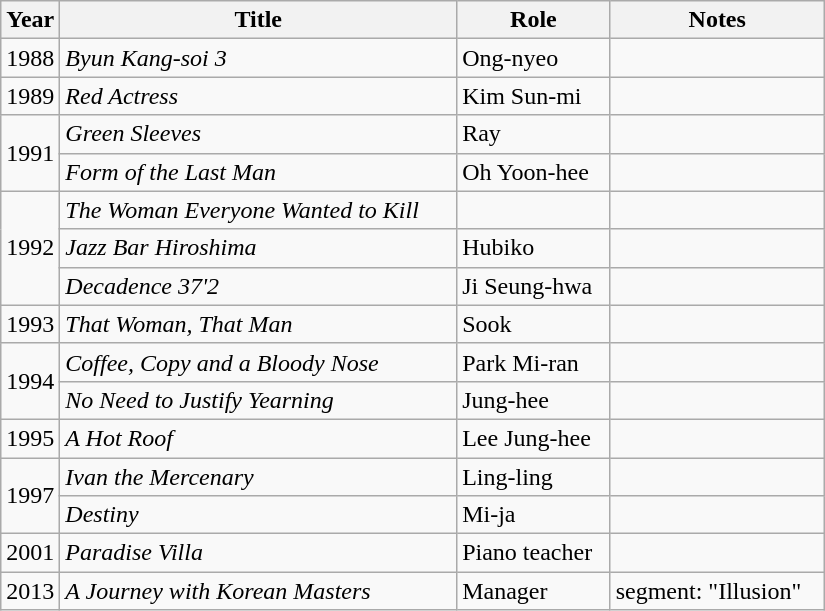<table class="wikitable" style="width:550px">
<tr>
<th width=10>Year</th>
<th>Title</th>
<th>Role</th>
<th>Notes</th>
</tr>
<tr>
<td>1988</td>
<td><em>Byun Kang-soi 3</em></td>
<td>Ong-nyeo</td>
<td></td>
</tr>
<tr>
<td>1989</td>
<td><em>Red Actress</em></td>
<td>Kim Sun-mi</td>
<td></td>
</tr>
<tr>
<td rowspan=2>1991</td>
<td><em>Green Sleeves</em></td>
<td>Ray</td>
<td></td>
</tr>
<tr>
<td><em>Form of the Last Man</em></td>
<td>Oh Yoon-hee</td>
<td></td>
</tr>
<tr>
<td rowspan=3>1992</td>
<td><em>The Woman Everyone Wanted to Kill</em></td>
<td></td>
<td></td>
</tr>
<tr>
<td><em>Jazz Bar Hiroshima</em></td>
<td>Hubiko</td>
<td></td>
</tr>
<tr>
<td><em>Decadence 37'2</em></td>
<td>Ji Seung-hwa</td>
<td></td>
</tr>
<tr>
<td>1993</td>
<td><em>That Woman, That Man</em></td>
<td>Sook</td>
<td></td>
</tr>
<tr>
<td rowspan=2>1994</td>
<td><em>Coffee, Copy and a Bloody Nose</em></td>
<td>Park Mi-ran</td>
<td></td>
</tr>
<tr>
<td><em>No Need to Justify Yearning</em></td>
<td>Jung-hee</td>
<td></td>
</tr>
<tr>
<td>1995</td>
<td><em>A Hot Roof</em></td>
<td>Lee Jung-hee</td>
<td></td>
</tr>
<tr>
<td rowspan=2>1997</td>
<td><em>Ivan the Mercenary</em></td>
<td>Ling-ling</td>
<td></td>
</tr>
<tr>
<td><em>Destiny</em></td>
<td>Mi-ja</td>
<td></td>
</tr>
<tr>
<td>2001</td>
<td><em>Paradise Villa</em></td>
<td>Piano teacher</td>
<td></td>
</tr>
<tr>
<td>2013</td>
<td><em>A Journey with Korean Masters</em></td>
<td>Manager</td>
<td>segment: "Illusion"</td>
</tr>
</table>
